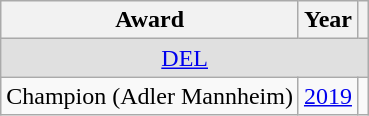<table class="wikitable">
<tr>
<th>Award</th>
<th>Year</th>
<th></th>
</tr>
<tr ALIGN="center" bgcolor="#e0e0e0">
<td colspan="3"><a href='#'>DEL</a></td>
</tr>
<tr>
<td>Champion (Adler Mannheim)</td>
<td><a href='#'>2019</a></td>
<td></td>
</tr>
</table>
